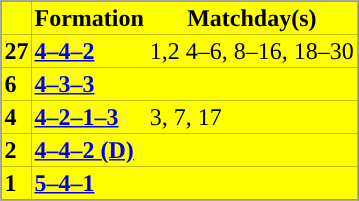<table class="toccolours" border="0" cellpadding="2" cellspacing="0" align="center" style="margin: 0.5em 0 1em 1em; background: #000000; border: 1px #aaaaaa solid;">
<tr bgcolor=#FFFF00>
<th></th>
<th>Formation</th>
<th>Matchday(s)</th>
</tr>
<tr bgcolor=#FFFF00>
<td><strong>27</strong></td>
<td><a href='#'><span><strong>4–4–2</strong></span></a></td>
<td>1,2 4–6, 8–16, 18–30</td>
</tr>
<tr bgcolor=#FFFF00>
<td><strong>6</strong></td>
<td><a href='#'><span><strong>4–3–3</strong></span></a></td>
<td></td>
</tr>
<tr bgcolor=#FFFF00>
<td><strong>4</strong></td>
<td><a href='#'><span><strong>4–2–1–3</strong></span></a></td>
<td>3, 7, 17</td>
</tr>
<tr bgcolor=#FFFF00>
<td><strong>2</strong></td>
<td><a href='#'><span><strong>4–4–2 (D)</strong></span></a></td>
<td></td>
</tr>
<tr bgcolor=#FFFF00>
<td><strong>1</strong></td>
<td><a href='#'><span><strong>5–4–1</strong></span></a></td>
<td></td>
</tr>
</table>
